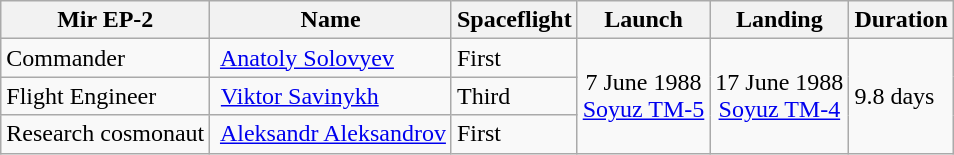<table class="wikitable">
<tr>
<th>Mir EP-2</th>
<th>Name</th>
<th>Spaceflight</th>
<th>Launch</th>
<th>Landing</th>
<th>Duration</th>
</tr>
<tr>
<td>Commander</td>
<td> <a href='#'>Anatoly Solovyev</a></td>
<td>First</td>
<td style="text-align:center;" rowspan="3">7 June 1988 <br> <a href='#'>Soyuz TM-5</a></td>
<td style="text-align:center;" rowspan="3">17 June 1988 <br> <a href='#'>Soyuz TM-4</a></td>
<td rowspan="3">9.8 days</td>
</tr>
<tr>
<td>Flight Engineer</td>
<td> <a href='#'>Viktor Savinykh</a></td>
<td>Third</td>
</tr>
<tr>
<td>Research cosmonaut</td>
<td> <a href='#'>Aleksandr Aleksandrov</a></td>
<td>First</td>
</tr>
</table>
